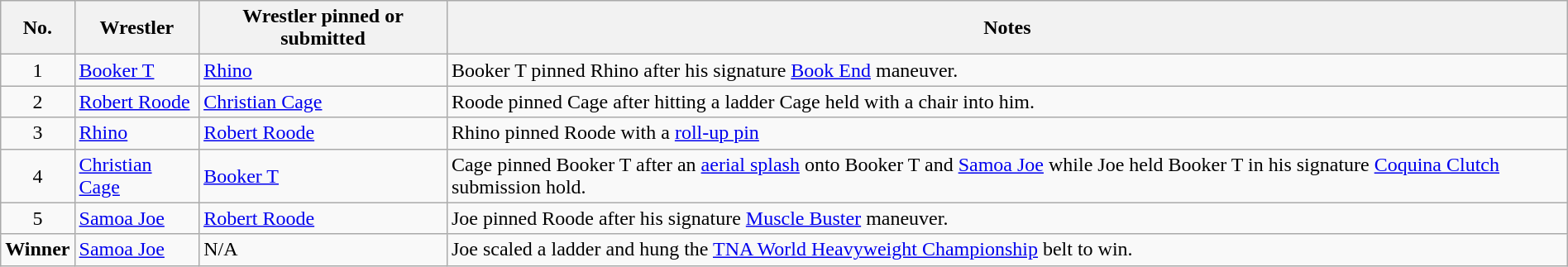<table class="wikitable" width=100%>
<tr>
<th>No.</th>
<th>Wrestler</th>
<th>Wrestler pinned or submitted</th>
<th>Notes</th>
</tr>
<tr>
<td align=center>1</td>
<td><a href='#'>Booker T</a></td>
<td><a href='#'>Rhino</a></td>
<td>Booker T pinned Rhino after his signature <a href='#'>Book End</a> maneuver.</td>
</tr>
<tr>
<td align=center>2</td>
<td><a href='#'>Robert Roode</a></td>
<td><a href='#'>Christian Cage</a></td>
<td>Roode pinned Cage after hitting a ladder Cage held with a chair into him.</td>
</tr>
<tr>
<td align=center>3</td>
<td><a href='#'>Rhino</a></td>
<td><a href='#'>Robert Roode</a></td>
<td>Rhino pinned Roode with a <a href='#'>roll-up pin</a></td>
</tr>
<tr>
<td align=center>4</td>
<td><a href='#'>Christian Cage</a></td>
<td><a href='#'>Booker T</a></td>
<td>Cage pinned Booker T after an <a href='#'>aerial splash</a> onto Booker T and <a href='#'>Samoa Joe</a> while Joe held Booker T in his signature <a href='#'>Coquina Clutch</a> submission hold.</td>
</tr>
<tr>
<td align=center>5</td>
<td><a href='#'>Samoa Joe</a></td>
<td><a href='#'>Robert Roode</a></td>
<td>Joe pinned Roode after his signature <a href='#'>Muscle Buster</a> maneuver.</td>
</tr>
<tr>
<td align=center><strong>Winner</strong></td>
<td><a href='#'>Samoa Joe</a></td>
<td>N/A</td>
<td>Joe scaled a ladder and hung the <a href='#'>TNA World Heavyweight Championship</a> belt to win.</td>
</tr>
</table>
